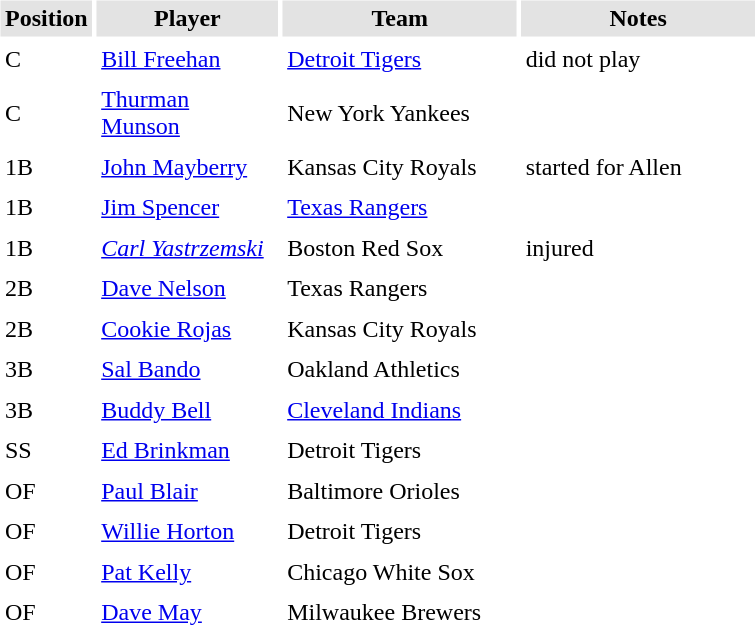<table border="0" cellspacing="3" cellpadding="3">
<tr style="background: #e3e3e3;">
<th width="50">Position</th>
<th width="115">Player</th>
<th width="150">Team</th>
<th width="150">Notes</th>
</tr>
<tr>
<td>C</td>
<td><a href='#'>Bill Freehan</a></td>
<td><a href='#'>Detroit Tigers</a></td>
<td>did not play</td>
</tr>
<tr>
<td>C</td>
<td><a href='#'>Thurman Munson</a></td>
<td>New York Yankees</td>
<td></td>
</tr>
<tr>
<td>1B</td>
<td><a href='#'>John Mayberry</a></td>
<td>Kansas City Royals</td>
<td>started for Allen</td>
</tr>
<tr>
<td>1B</td>
<td><a href='#'>Jim Spencer</a></td>
<td><a href='#'>Texas Rangers</a></td>
<td></td>
</tr>
<tr>
<td>1B</td>
<td><em><a href='#'>Carl Yastrzemski</a></em></td>
<td>Boston Red Sox</td>
<td>injured</td>
</tr>
<tr>
<td>2B</td>
<td><a href='#'>Dave Nelson</a></td>
<td>Texas Rangers</td>
<td></td>
</tr>
<tr>
<td>2B</td>
<td><a href='#'>Cookie Rojas</a></td>
<td>Kansas City Royals</td>
<td></td>
</tr>
<tr>
<td>3B</td>
<td><a href='#'>Sal Bando</a></td>
<td>Oakland Athletics</td>
<td></td>
</tr>
<tr>
<td>3B</td>
<td><a href='#'>Buddy Bell</a></td>
<td><a href='#'>Cleveland Indians</a></td>
<td></td>
</tr>
<tr>
<td>SS</td>
<td><a href='#'>Ed Brinkman</a></td>
<td>Detroit Tigers</td>
<td></td>
</tr>
<tr>
<td>OF</td>
<td><a href='#'>Paul Blair</a></td>
<td>Baltimore Orioles</td>
<td></td>
</tr>
<tr>
<td>OF</td>
<td><a href='#'>Willie Horton</a></td>
<td>Detroit Tigers</td>
<td></td>
</tr>
<tr>
<td>OF</td>
<td><a href='#'>Pat Kelly</a></td>
<td>Chicago White Sox</td>
<td></td>
</tr>
<tr>
<td>OF</td>
<td><a href='#'>Dave May</a></td>
<td>Milwaukee Brewers</td>
<td></td>
</tr>
</table>
